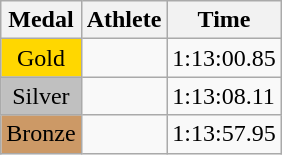<table class="wikitable">
<tr>
<th>Medal</th>
<th>Athlete</th>
<th>Time</th>
</tr>
<tr>
<td style="text-align:center;background-color:gold;">Gold</td>
<td></td>
<td>1:13:00.85</td>
</tr>
<tr>
<td style="text-align:center;background-color:silver;">Silver</td>
<td></td>
<td>1:13:08.11</td>
</tr>
<tr>
<td style="text-align:center;background-color:#CC9966;">Bronze</td>
<td></td>
<td>1:13:57.95</td>
</tr>
</table>
